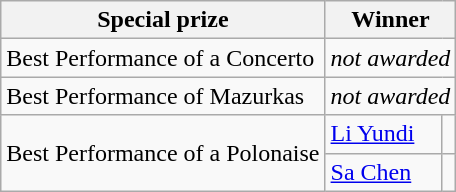<table class="wikitable">
<tr>
<th>Special prize</th>
<th colspan="2">Winner</th>
</tr>
<tr>
<td>Best Performance of a Concerto</td>
<td colspan="2" align="center"><em>not awarded</em></td>
</tr>
<tr>
<td>Best Performance of Mazurkas</td>
<td colspan="2" align="center"><em>not awarded</em></td>
</tr>
<tr>
<td rowspan="2">Best Performance of a Polonaise</td>
<td><a href='#'>Li Yundi</a></td>
<td></td>
</tr>
<tr>
<td><a href='#'>Sa Chen</a></td>
<td></td>
</tr>
</table>
